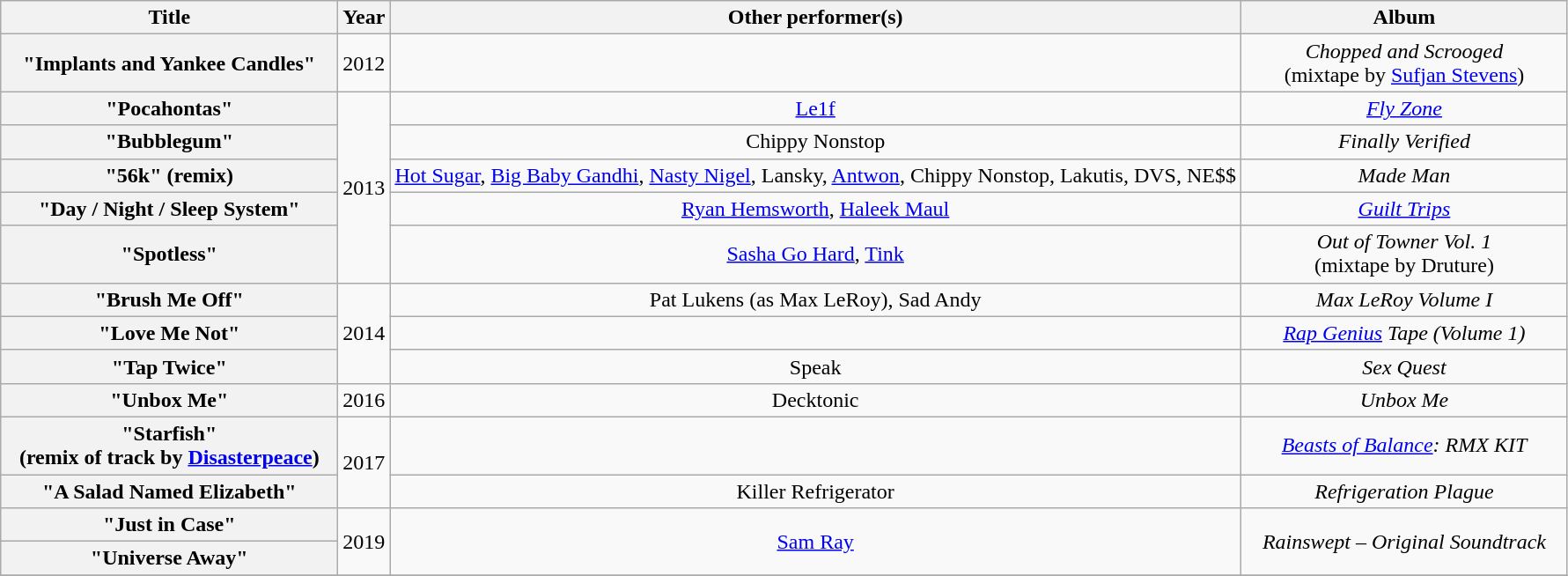<table class="wikitable plainrowheaders" style="text-align:center">
<tr>
<th scope="col" style="width:15.5em;">Title</th>
<th scope="col">Year</th>
<th scope="col">Other performer(s)</th>
<th scope="col" style="width:15em;">Album</th>
</tr>
<tr>
<th scope="row">"Implants and Yankee Candles"</th>
<td>2012</td>
<td></td>
<td><em>Chopped and Scrooged</em><br><span>(mixtape by <a href='#'>Sufjan Stevens</a>)</span></td>
</tr>
<tr>
<th scope="row">"Pocahontas"</th>
<td rowspan="5">2013</td>
<td><a href='#'>Le1f</a></td>
<td><em><a href='#'>Fly Zone</a></em></td>
</tr>
<tr>
<th scope="row">"Bubblegum"</th>
<td>Chippy Nonstop</td>
<td><em>Finally Verified</em></td>
</tr>
<tr>
<th scope="row">"56k" <span>(remix)</span></th>
<td><a href='#'>Hot Sugar</a>, <a href='#'>Big Baby Gandhi</a>, <a href='#'>Nasty Nigel</a>, Lansky, <a href='#'>Antwon</a>, Chippy Nonstop, Lakutis, DVS, NE$$</td>
<td><em>Made Man</em></td>
</tr>
<tr>
<th scope="row">"Day / Night / Sleep System"</th>
<td><a href='#'>Ryan Hemsworth</a>, <a href='#'>Haleek Maul</a></td>
<td><em><a href='#'>Guilt Trips</a></em></td>
</tr>
<tr>
<th scope="row">"Spotless"</th>
<td><a href='#'>Sasha Go Hard</a>, <a href='#'>Tink</a></td>
<td><em>Out of Towner Vol. 1</em><br><span>(mixtape by Druture)</span></td>
</tr>
<tr>
<th scope="row">"Brush Me Off"</th>
<td rowspan="3">2014</td>
<td>Pat Lukens (as Max LeRoy), Sad Andy</td>
<td><em>Max LeRoy Volume I</em></td>
</tr>
<tr>
<th scope="row">"Love Me Not"</th>
<td></td>
<td><em><a href='#'>Rap Genius</a> Tape (Volume 1)</em></td>
</tr>
<tr>
<th scope="row">"Tap Twice"</th>
<td>Speak</td>
<td><em>Sex Quest</em></td>
</tr>
<tr>
<th scope="row">"Unbox Me"</th>
<td>2016</td>
<td>Decktonic</td>
<td><em>Unbox Me</em></td>
</tr>
<tr>
<th scope="row">"Starfish"<br><span>(remix of track by <a href='#'>Disasterpeace</a>)</span></th>
<td rowspan="2">2017</td>
<td></td>
<td><em><a href='#'>Beasts of Balance</a>: RMX KIT</em></td>
</tr>
<tr>
<th scope="row">"A Salad Named Elizabeth"</th>
<td>Killer Refrigerator</td>
<td><em>Refrigeration Plague</em></td>
</tr>
<tr>
<th scope="row">"Just in Case"</th>
<td rowspan="2">2019</td>
<td rowspan="2"><a href='#'>Sam Ray</a></td>
<td rowspan="2"><em>Rainswept – Original Soundtrack</em></td>
</tr>
<tr>
<th scope="row">"Universe Away"</th>
</tr>
<tr>
</tr>
</table>
